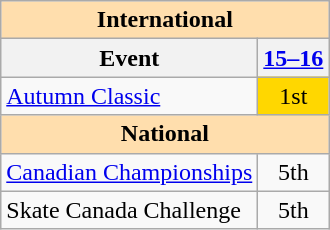<table class="wikitable" style="text-align:center">
<tr>
<th style="background-color: #ffdead; " colspan=2 align=center>International</th>
</tr>
<tr>
<th>Event</th>
<th><a href='#'>15–16</a></th>
</tr>
<tr>
<td align=left><a href='#'>Autumn Classic</a></td>
<td bgcolor=gold>1st</td>
</tr>
<tr>
<th style="background-color: #ffdead; " colspan=2 align=center>National</th>
</tr>
<tr>
<td align=left><a href='#'>Canadian Championships</a></td>
<td>5th</td>
</tr>
<tr>
<td align=left>Skate Canada Challenge</td>
<td>5th</td>
</tr>
</table>
